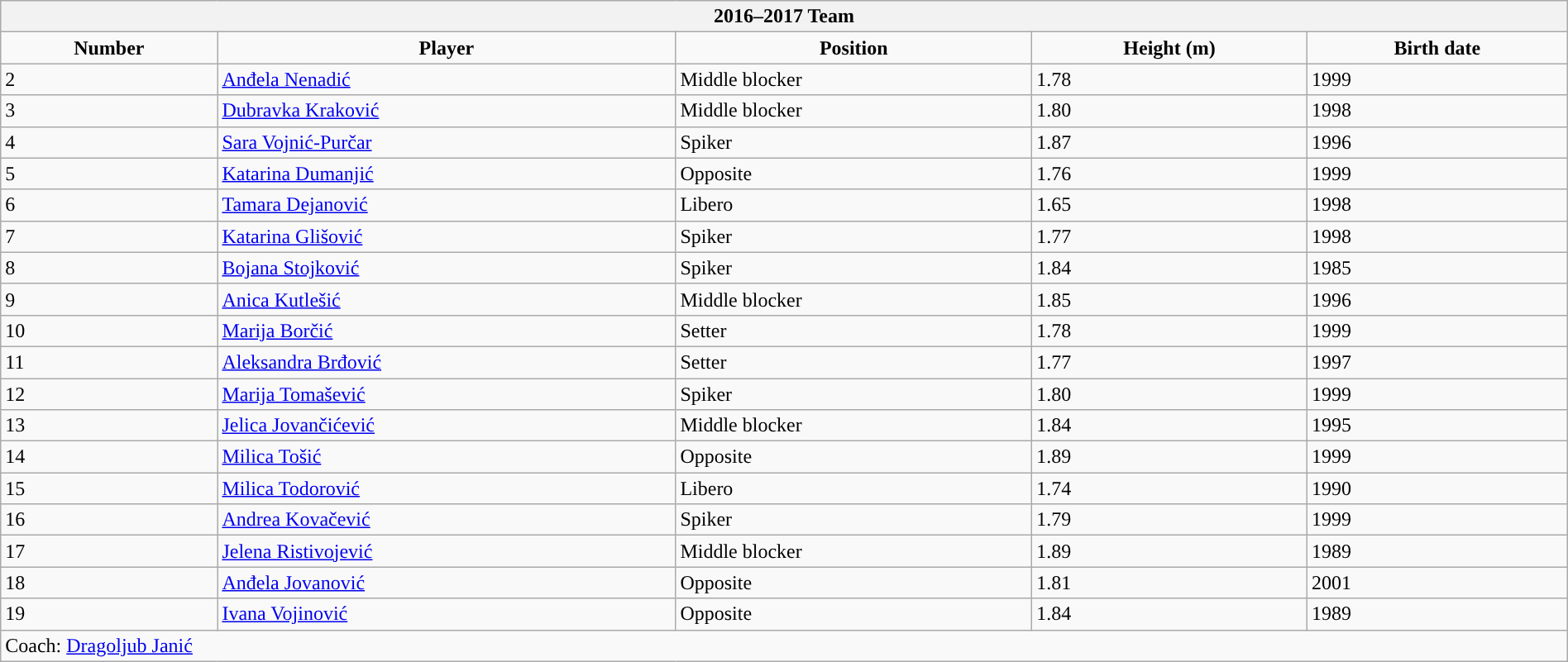<table class="wikitable collapsible collapsed" style="width:100%;">
<tr>
<th colspan=5><strong>2016–2017 Team</strong></th>
</tr>
<tr>
<td align=center><strong>Number</strong></td>
<td align=center><strong>Player</strong></td>
<td align=center><strong>Position</strong></td>
<td align=center><strong>Height (m)</strong></td>
<td align=center><strong>Birth date</strong></td>
</tr>
<tr align=left>
<td>2</td>
<td> <a href='#'>Anđela Nenadić</a></td>
<td>Middle blocker</td>
<td>1.78</td>
<td>1999</td>
</tr>
<tr align="left">
<td>3</td>
<td> <a href='#'>Dubravka Kraković</a></td>
<td>Middle blocker</td>
<td>1.80</td>
<td>1998</td>
</tr>
<tr align="left">
<td>4</td>
<td> <a href='#'>Sara Vojnić-Purčar</a></td>
<td>Spiker</td>
<td>1.87</td>
<td>1996</td>
</tr>
<tr align="left">
<td>5</td>
<td> <a href='#'>Katarina Dumanjić</a></td>
<td>Opposite</td>
<td>1.76</td>
<td>1999</td>
</tr>
<tr align="left">
<td>6</td>
<td> <a href='#'>Tamara Dejanović</a></td>
<td>Libero</td>
<td>1.65</td>
<td>1998</td>
</tr>
<tr align="left">
<td>7</td>
<td> <a href='#'>Katarina Glišović</a></td>
<td>Spiker</td>
<td>1.77</td>
<td>1998</td>
</tr>
<tr align="left">
<td>8</td>
<td> <a href='#'>Bojana Stojković</a></td>
<td>Spiker</td>
<td>1.84</td>
<td>1985</td>
</tr>
<tr align="left">
<td>9</td>
<td> <a href='#'>Anica Kutlešić</a></td>
<td>Middle blocker</td>
<td>1.85</td>
<td>1996</td>
</tr>
<tr align="lef">
<td>10</td>
<td> <a href='#'>Marija Borčić</a></td>
<td>Setter</td>
<td>1.78</td>
<td>1999</td>
</tr>
<tr align="lef">
<td>11</td>
<td> <a href='#'>Aleksandra Brđović</a></td>
<td>Setter</td>
<td>1.77</td>
<td>1997</td>
</tr>
<tr align="lef">
<td>12</td>
<td> <a href='#'>Marija Tomašević</a></td>
<td>Spiker</td>
<td>1.80</td>
<td>1999</td>
</tr>
<tr align="lef">
<td>13</td>
<td> <a href='#'>Jelica Jovančićević</a></td>
<td>Middle blocker</td>
<td>1.84</td>
<td>1995</td>
</tr>
<tr align="lef">
<td>14</td>
<td> <a href='#'>Milica Tošić</a></td>
<td>Opposite</td>
<td>1.89</td>
<td>1999</td>
</tr>
<tr align="lef">
<td>15</td>
<td> <a href='#'>Milica Todorović</a></td>
<td>Libero</td>
<td>1.74</td>
<td>1990</td>
</tr>
<tr align="lef">
<td>16</td>
<td> <a href='#'>Andrea Kovačević</a></td>
<td>Spiker</td>
<td>1.79</td>
<td>1999</td>
</tr>
<tr align="lef">
<td>17</td>
<td> <a href='#'>Jelena Ristivojević</a></td>
<td>Middle blocker</td>
<td>1.89</td>
<td>1989</td>
</tr>
<tr align="lef">
<td>18</td>
<td> <a href='#'>Anđela Jovanović</a></td>
<td>Opposite</td>
<td>1.81</td>
<td>2001</td>
</tr>
<tr align="lef">
<td>19</td>
<td> <a href='#'>Ivana Vojinović</a></td>
<td>Opposite</td>
<td>1.84</td>
<td>1989</td>
</tr>
<tr align="lef">
<td colspan=6>Coach:  <a href='#'>Dragoljub Janić</a></td>
</tr>
</table>
